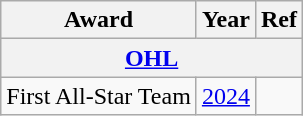<table class="wikitable">
<tr>
<th>Award</th>
<th>Year</th>
<th>Ref</th>
</tr>
<tr>
<th colspan="3"><a href='#'>OHL</a></th>
</tr>
<tr>
<td>First All-Star Team</td>
<td><a href='#'>2024</a></td>
<td></td>
</tr>
</table>
